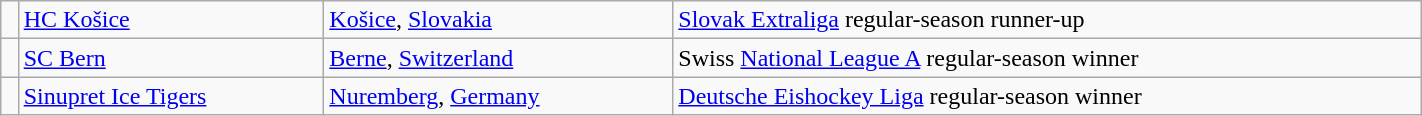<table class="wikitable" width="75%">
<tr>
<td></td>
<td><a href='#'>HC Košice</a></td>
<td><a href='#'>Košice</a>, <a href='#'>Slovakia</a></td>
<td><a href='#'>Slovak Extraliga</a> regular-season runner-up</td>
</tr>
<tr>
<td></td>
<td><a href='#'>SC Bern</a></td>
<td><a href='#'>Berne</a>, <a href='#'>Switzerland</a></td>
<td>Swiss <a href='#'>National League A</a> regular-season winner</td>
</tr>
<tr>
<td></td>
<td><a href='#'>Sinupret Ice Tigers</a></td>
<td><a href='#'>Nuremberg</a>, <a href='#'>Germany</a></td>
<td><a href='#'>Deutsche Eishockey Liga</a> regular-season winner</td>
</tr>
</table>
